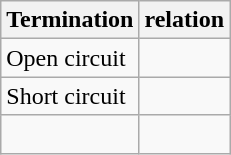<table class="wikitable">
<tr>
<th>Termination</th>
<th> relation</th>
</tr>
<tr>
<td>Open circuit</td>
<td></td>
</tr>
<tr>
<td>Short circuit</td>
<td></td>
</tr>
<tr>
<td><br></td>
<td><br></td>
</tr>
</table>
